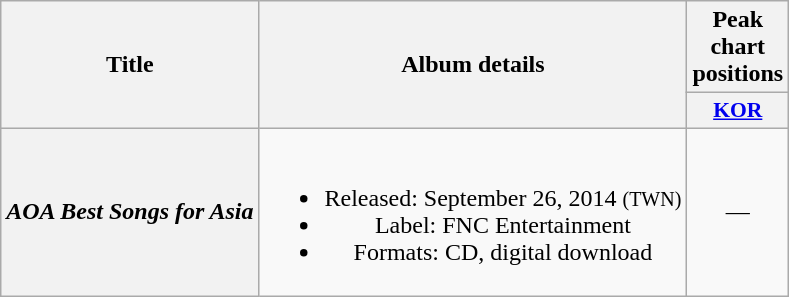<table class="wikitable plainrowheaders" style="text-align:center;">
<tr>
<th scope="col" rowspan="2">Title</th>
<th scope="col" rowspan="2">Album details</th>
<th scope="col" colspan="1">Peak chart<br>positions</th>
</tr>
<tr>
<th scope="col" style="width:3em;font-size:90%;"><a href='#'>KOR</a><br></th>
</tr>
<tr>
<th scope="row"><em>AOA Best Songs for Asia</em></th>
<td><br><ul><li>Released: September 26, 2014 <small>(TWN)</small></li><li>Label: FNC Entertainment</li><li>Formats: CD, digital download</li></ul></td>
<td>—</td>
</tr>
</table>
